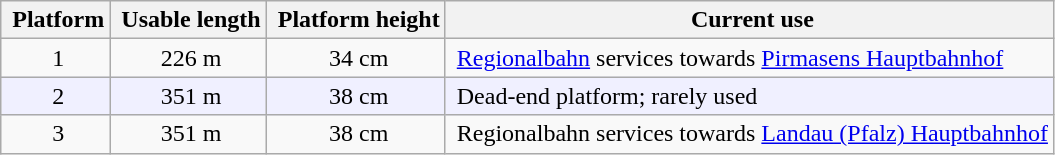<table class="wikitable" style="text-indent:4px">
<tr>
<th>Platform</th>
<th>Usable length</th>
<th>Platform height</th>
<th>Current use</th>
</tr>
<tr>
<td style="text-align:center">1</td>
<td style="text-align:center">226 m</td>
<td style="text-align:center">34 cm</td>
<td><a href='#'>Regionalbahn</a> services towards <a href='#'>Pirmasens Hauptbahnhof</a></td>
</tr>
<tr bgcolor="#f0f0ff">
<td style="text-align:center">2</td>
<td style="text-align:center">351 m</td>
<td style="text-align:center">38 cm</td>
<td>Dead-end platform; rarely used</td>
</tr>
<tr>
<td style="text-align:center">3</td>
<td style="text-align:center">351 m</td>
<td style="text-align:center">38 cm</td>
<td>Regionalbahn services towards <a href='#'>Landau (Pfalz) Hauptbahnhof</a></td>
</tr>
</table>
